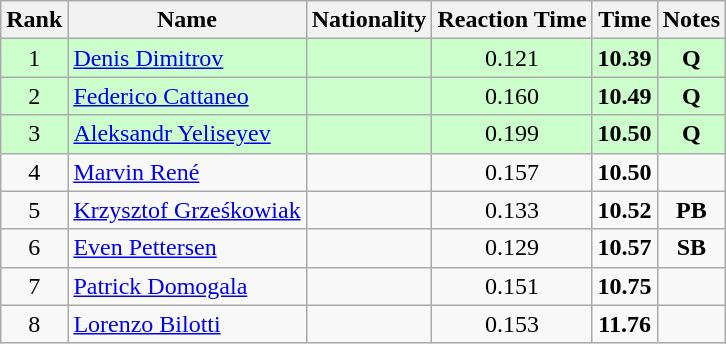<table class="wikitable sortable" style="text-align:center">
<tr>
<th>Rank</th>
<th>Name</th>
<th>Nationality</th>
<th>Reaction Time</th>
<th>Time</th>
<th>Notes</th>
</tr>
<tr bgcolor=ccffcc>
<td>1</td>
<td align=left><a href='#'>Denis Dimitrov</a></td>
<td align=left></td>
<td>0.121</td>
<td><strong>10.39</strong></td>
<td><strong>Q</strong></td>
</tr>
<tr bgcolor=ccffcc>
<td>2</td>
<td align=left><a href='#'>Federico Cattaneo</a></td>
<td align=left></td>
<td>0.160</td>
<td><strong>10.49</strong></td>
<td><strong>Q</strong></td>
</tr>
<tr bgcolor=ccffcc>
<td>3</td>
<td align=left><a href='#'>Aleksandr Yeliseyev</a></td>
<td align=left></td>
<td>0.199</td>
<td><strong>10.50</strong></td>
<td><strong>Q</strong></td>
</tr>
<tr>
<td>4</td>
<td align=left><a href='#'>Marvin René</a></td>
<td align=left></td>
<td>0.157</td>
<td><strong>10.50</strong></td>
<td></td>
</tr>
<tr>
<td>5</td>
<td align=left><a href='#'>Krzysztof Grześkowiak</a></td>
<td align=left></td>
<td>0.133</td>
<td><strong>10.52</strong></td>
<td><strong>PB</strong></td>
</tr>
<tr>
<td>6</td>
<td align=left><a href='#'>Even Pettersen</a></td>
<td align=left></td>
<td>0.129</td>
<td><strong>10.57</strong></td>
<td><strong>SB</strong></td>
</tr>
<tr>
<td>7</td>
<td align=left><a href='#'>Patrick Domogala</a></td>
<td align=left></td>
<td>0.151</td>
<td><strong>10.75</strong></td>
<td></td>
</tr>
<tr>
<td>8</td>
<td align=left><a href='#'>Lorenzo Bilotti</a></td>
<td align=left></td>
<td>0.153</td>
<td><strong>11.76</strong></td>
<td></td>
</tr>
</table>
